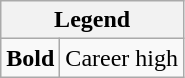<table class="wikitable mw-collapsible mw-collapsed">
<tr>
<th colspan="2">Legend</th>
</tr>
<tr>
<td><strong>Bold</strong></td>
<td>Career high</td>
</tr>
</table>
